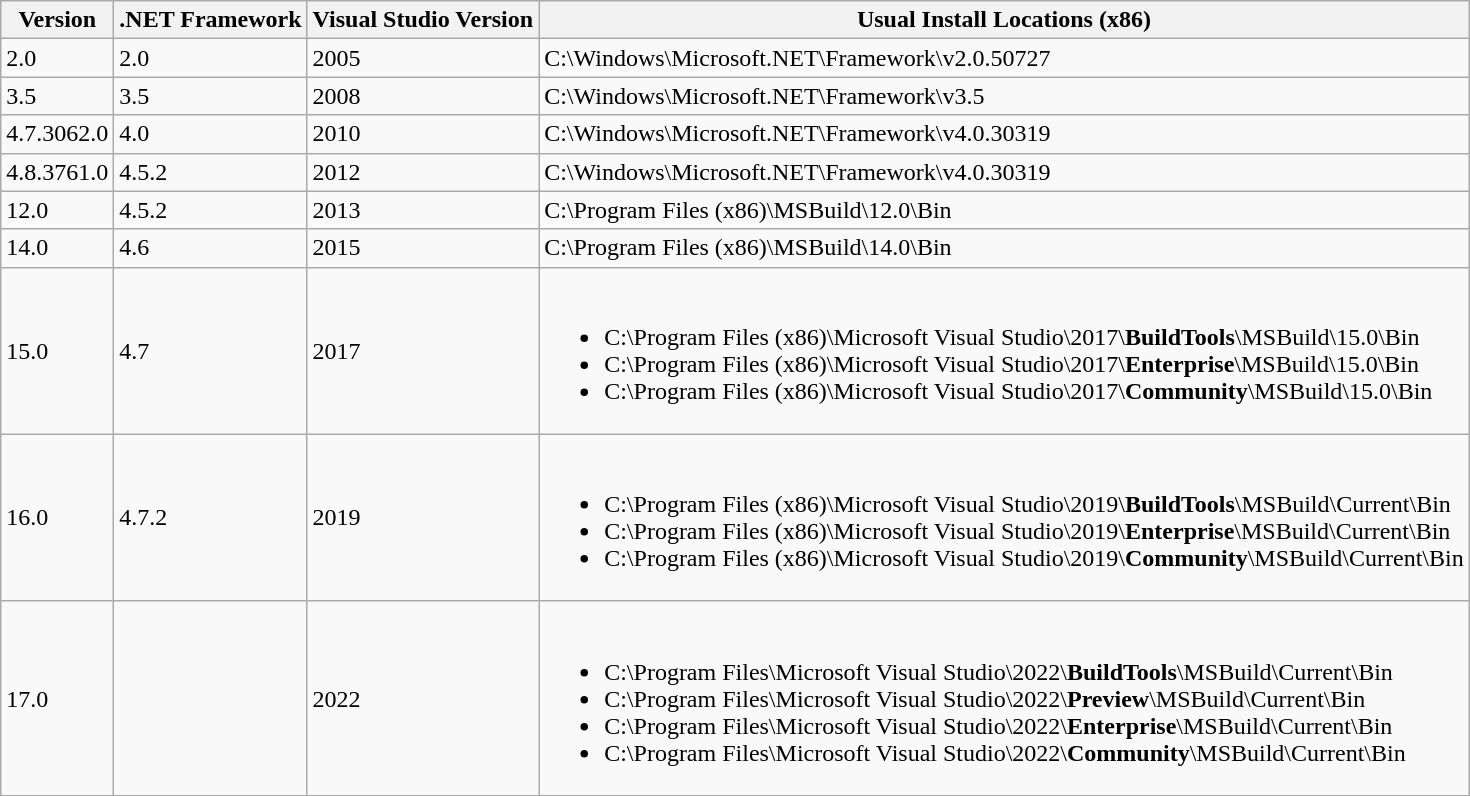<table class="wikitable">
<tr>
<th>Version</th>
<th>.NET Framework</th>
<th>Visual Studio Version</th>
<th>Usual Install Locations (x86)</th>
</tr>
<tr>
<td>2.0</td>
<td>2.0</td>
<td>2005</td>
<td>C:\Windows\Microsoft.NET\Framework\v2.0.50727</td>
</tr>
<tr>
<td>3.5</td>
<td>3.5</td>
<td>2008</td>
<td>C:\Windows\Microsoft.NET\Framework\v3.5</td>
</tr>
<tr>
<td>4.7.3062.0</td>
<td>4.0</td>
<td>2010</td>
<td>C:\Windows\Microsoft.NET\Framework\v4.0.30319</td>
</tr>
<tr>
<td>4.8.3761.0</td>
<td>4.5.2</td>
<td>2012</td>
<td>C:\Windows\Microsoft.NET\Framework\v4.0.30319</td>
</tr>
<tr>
<td>12.0</td>
<td>4.5.2</td>
<td>2013</td>
<td>C:\Program Files (x86)\MSBuild\12.0\Bin</td>
</tr>
<tr>
<td>14.0</td>
<td>4.6</td>
<td>2015</td>
<td>C:\Program Files (x86)\MSBuild\14.0\Bin</td>
</tr>
<tr>
<td>15.0</td>
<td>4.7</td>
<td>2017</td>
<td><br><ul><li>C:\Program Files (x86)\Microsoft Visual Studio\2017\<strong>BuildTools</strong>\MSBuild\15.0\Bin</li><li>C:\Program Files (x86)\Microsoft Visual Studio\2017\<strong>Enterprise</strong>\MSBuild\15.0\Bin</li><li>C:\Program Files (x86)\Microsoft Visual Studio\2017\<strong>Community</strong>\MSBuild\15.0\Bin</li></ul></td>
</tr>
<tr>
<td>16.0</td>
<td>4.7.2</td>
<td>2019</td>
<td><br><ul><li>C:\Program Files (x86)\Microsoft Visual Studio\2019\<strong>BuildTools</strong>\MSBuild\Current\Bin</li><li>C:\Program Files (x86)\Microsoft Visual Studio\2019\<strong>Enterprise</strong>\MSBuild\Current\Bin</li><li>C:\Program Files (x86)\Microsoft Visual Studio\2019\<strong>Community</strong>\MSBuild\Current\Bin</li></ul></td>
</tr>
<tr>
<td>17.0</td>
<td></td>
<td>2022</td>
<td><br><ul><li>C:\Program Files\Microsoft Visual Studio\2022\<strong>BuildTools</strong>\MSBuild\Current\Bin</li><li>C:\Program Files\Microsoft Visual Studio\2022\<strong>Preview</strong>\MSBuild\Current\Bin</li><li>C:\Program Files\Microsoft Visual Studio\2022\<strong>Enterprise</strong>\MSBuild\Current\Bin</li><li>C:\Program Files\Microsoft Visual Studio\2022\<strong>Community</strong>\MSBuild\Current\Bin</li></ul></td>
</tr>
</table>
